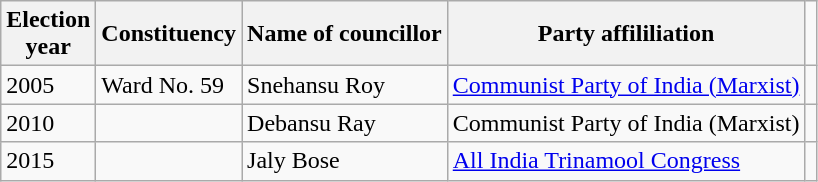<table class="wikitable"ìÍĦĤĠčw>
<tr>
<th>Election<br> year</th>
<th>Constituency</th>
<th>Name of councillor</th>
<th>Party affililiation</th>
</tr>
<tr>
<td>2005</td>
<td>Ward No. 59</td>
<td>Snehansu Roy</td>
<td><a href='#'>Communist Party of India (Marxist)</a></td>
<td></td>
</tr>
<tr>
<td>2010</td>
<td></td>
<td>Debansu Ray</td>
<td>Communist Party of India (Marxist)</td>
<td></td>
</tr>
<tr>
<td>2015</td>
<td></td>
<td>Jaly Bose</td>
<td><a href='#'>All India Trinamool Congress</a></td>
<td></td>
</tr>
</table>
